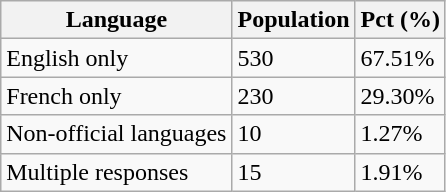<table class="wikitable">
<tr>
<th>Language</th>
<th>Population</th>
<th>Pct (%)</th>
</tr>
<tr>
<td>English only</td>
<td>530</td>
<td>67.51%</td>
</tr>
<tr>
<td>French only</td>
<td>230</td>
<td>29.30%</td>
</tr>
<tr>
<td>Non-official languages</td>
<td>10</td>
<td>1.27%</td>
</tr>
<tr>
<td>Multiple responses</td>
<td>15</td>
<td>1.91%</td>
</tr>
</table>
